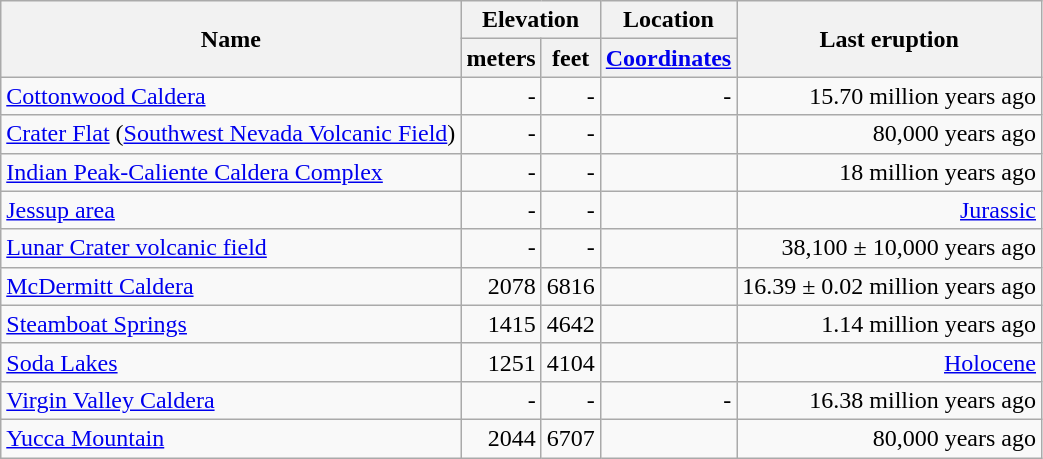<table class="wikitable sortable">
<tr>
<th rowspan="2">Name</th>
<th colspan ="2">Elevation</th>
<th>Location</th>
<th rowspan="2">Last eruption</th>
</tr>
<tr>
<th>meters</th>
<th>feet</th>
<th><a href='#'>Coordinates</a></th>
</tr>
<tr style="text-align:right;">
<td style="text-align:left;"><a href='#'>Cottonwood Caldera</a></td>
<td>-</td>
<td>-</td>
<td>-</td>
<td>15.70 million years ago</td>
</tr>
<tr style="text-align:right;">
<td style="text-align:left;"><a href='#'>Crater Flat</a> (<a href='#'>Southwest Nevada Volcanic Field</a>)</td>
<td>-</td>
<td>-</td>
<td></td>
<td>80,000 years ago</td>
</tr>
<tr style="text-align:right;">
<td style="text-align:left;"><a href='#'>Indian Peak-Caliente Caldera Complex</a></td>
<td>-</td>
<td>-</td>
<td></td>
<td>18 million years ago</td>
</tr>
<tr style="text-align:right;">
<td style="text-align:left;"><a href='#'>Jessup area</a></td>
<td>-</td>
<td>-</td>
<td></td>
<td><a href='#'>Jurassic</a></td>
</tr>
<tr style="text-align:right;">
<td style="text-align:left;"><a href='#'>Lunar Crater volcanic field</a></td>
<td>-</td>
<td>-</td>
<td></td>
<td>38,100 ± 10,000 years ago</td>
</tr>
<tr style="text-align:right;">
<td style="text-align:left;"><a href='#'>McDermitt Caldera</a></td>
<td>2078</td>
<td>6816</td>
<td></td>
<td>16.39 ± 0.02 million years ago</td>
</tr>
<tr style="text-align:right;">
<td style="text-align:left;"><a href='#'>Steamboat Springs</a></td>
<td>1415</td>
<td>4642</td>
<td></td>
<td>1.14 million years ago</td>
</tr>
<tr style="text-align:right;">
<td style="text-align:left;"><a href='#'>Soda Lakes</a></td>
<td>1251</td>
<td>4104</td>
<td></td>
<td><a href='#'>Holocene</a></td>
</tr>
<tr style="text-align:right;">
<td style="text-align:left;"><a href='#'>Virgin Valley Caldera</a></td>
<td>-</td>
<td>-</td>
<td>-</td>
<td>16.38 million years ago</td>
</tr>
<tr style="text-align:right;">
<td style="text-align:left;"><a href='#'>Yucca Mountain</a></td>
<td>2044</td>
<td>6707</td>
<td></td>
<td>80,000 years ago</td>
</tr>
</table>
